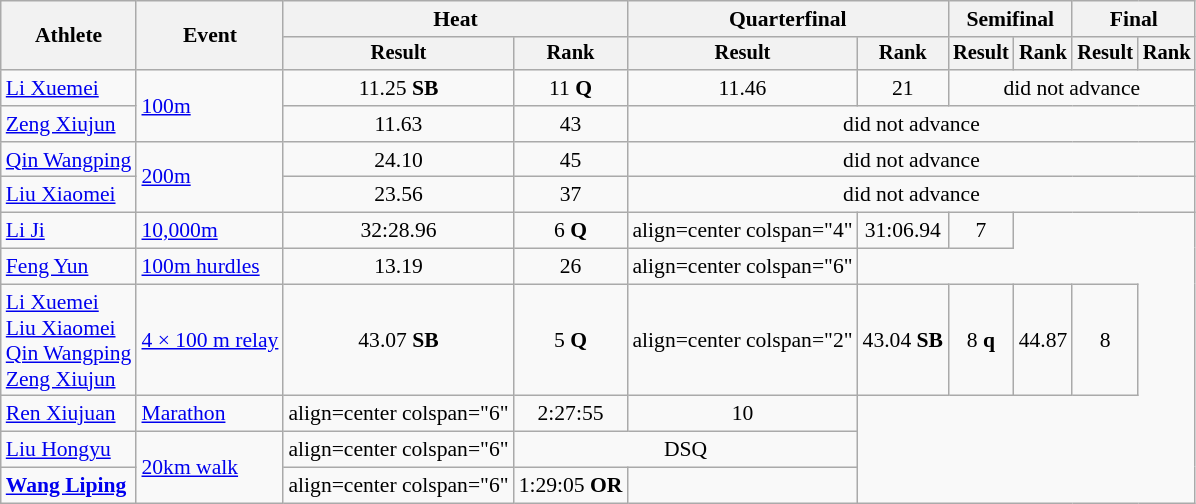<table class=wikitable style="font-size:90%">
<tr>
<th rowspan="2">Athlete</th>
<th rowspan="2">Event</th>
<th colspan="2">Heat</th>
<th colspan="2">Quarterfinal</th>
<th colspan="2">Semifinal</th>
<th colspan="2">Final</th>
</tr>
<tr style="font-size:95%">
<th>Result</th>
<th>Rank</th>
<th>Result</th>
<th>Rank</th>
<th>Result</th>
<th>Rank</th>
<th>Result</th>
<th>Rank</th>
</tr>
<tr>
<td align=left><a href='#'>Li Xuemei</a></td>
<td align=left rowspan=2><a href='#'>100m</a></td>
<td align=center>11.25 <strong>SB</strong></td>
<td align=center>11 <strong>Q</strong></td>
<td align=center>11.46</td>
<td align=center>21</td>
<td align=center colspan="4">did not advance</td>
</tr>
<tr>
<td align=left><a href='#'>Zeng Xiujun</a></td>
<td align=center>11.63</td>
<td align=center>43</td>
<td align=center colspan="6">did not advance</td>
</tr>
<tr>
<td align=left><a href='#'>Qin Wangping</a></td>
<td align=left rowspan=2><a href='#'>200m</a></td>
<td align=center>24.10</td>
<td align=center>45</td>
<td align=center colspan="6">did not advance</td>
</tr>
<tr>
<td align=left><a href='#'>Liu Xiaomei</a></td>
<td align=center>23.56</td>
<td align=center>37</td>
<td align=center colspan="6">did not advance</td>
</tr>
<tr>
<td align=left><a href='#'>Li Ji</a></td>
<td align=left><a href='#'>10,000m</a></td>
<td align=center>32:28.96</td>
<td align=center>6 <strong>Q</strong></td>
<td>align=center colspan="4" </td>
<td align=center>31:06.94</td>
<td align=center>7</td>
</tr>
<tr>
<td align=left><a href='#'>Feng Yun</a></td>
<td align=left><a href='#'>100m hurdles</a></td>
<td align=center>13.19</td>
<td align=center>26</td>
<td>align=center colspan="6" </td>
</tr>
<tr>
<td align=left><a href='#'>Li Xuemei</a><br> <a href='#'>Liu Xiaomei</a><br> <a href='#'>Qin Wangping</a><br> <a href='#'>Zeng Xiujun</a></td>
<td align=left><a href='#'>4 × 100 m relay</a></td>
<td align=center>43.07 <strong>SB</strong></td>
<td align=center>5 <strong>Q</strong></td>
<td>align=center colspan="2" </td>
<td align=center>43.04 <strong>SB</strong></td>
<td align=center>8 <strong>q</strong></td>
<td align=center>44.87</td>
<td align=center>8</td>
</tr>
<tr>
<td align=left><a href='#'>Ren Xiujuan</a></td>
<td align=left><a href='#'>Marathon</a></td>
<td>align=center colspan="6" </td>
<td align=center>2:27:55</td>
<td align=center>10</td>
</tr>
<tr>
<td align=left><a href='#'>Liu Hongyu</a></td>
<td align=left rowspan=2><a href='#'>20km walk</a></td>
<td>align=center colspan="6" </td>
<td align=center colspan=2>DSQ</td>
</tr>
<tr>
<td align=left><strong><a href='#'>Wang Liping</a></strong></td>
<td>align=center colspan="6" </td>
<td align=center>1:29:05 <strong>OR</strong></td>
<td align=center></td>
</tr>
</table>
